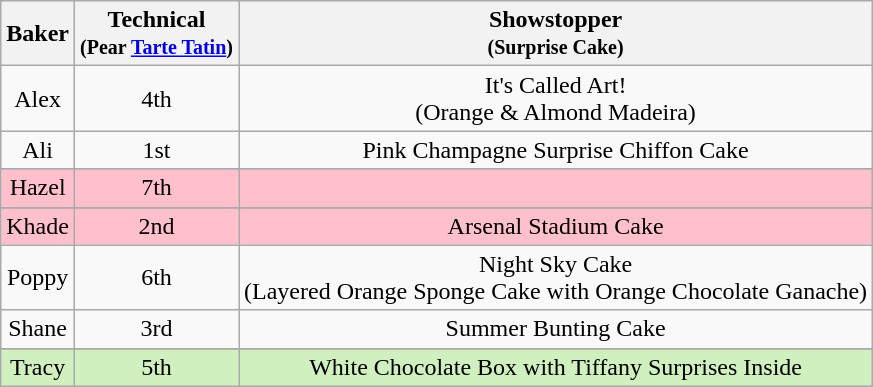<table class="wikitable" style="text-align:center;">
<tr>
<th>Baker</th>
<th>Technical<br><small>(Pear <a href='#'>Tarte Tatin</a>)</small></th>
<th>Showstopper<br><small>(Surprise Cake)</small></th>
</tr>
<tr>
<td>Alex</td>
<td>4th</td>
<td>It's Called Art!<br>(Orange & Almond Madeira)</td>
</tr>
<tr>
<td>Ali</td>
<td>1st</td>
<td>Pink Champagne Surprise Chiffon Cake</td>
</tr>
<tr>
</tr>
<tr style="background:pink;">
<td>Hazel</td>
<td>7th</td>
<td></td>
</tr>
<tr>
</tr>
<tr style="background:pink;">
<td>Khade</td>
<td>2nd</td>
<td>Arsenal Stadium Cake</td>
</tr>
<tr>
<td>Poppy</td>
<td>6th</td>
<td>Night Sky Cake<br>(Layered Orange Sponge Cake with Orange Chocolate Ganache)</td>
</tr>
<tr>
<td>Shane</td>
<td>3rd</td>
<td>Summer Bunting Cake</td>
</tr>
<tr>
</tr>
<tr style="background:#d0f0c0">
<td>Tracy</td>
<td>5th</td>
<td>White Chocolate Box with Tiffany Surprises Inside</td>
</tr>
</table>
